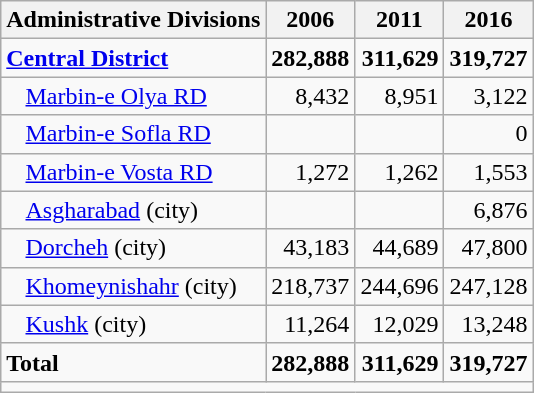<table class="wikitable">
<tr>
<th>Administrative Divisions</th>
<th>2006</th>
<th>2011</th>
<th>2016</th>
</tr>
<tr>
<td><strong><a href='#'>Central District</a></strong></td>
<td style="text-align: right;"><strong>282,888</strong></td>
<td style="text-align: right;"><strong>311,629</strong></td>
<td style="text-align: right;"><strong>319,727</strong></td>
</tr>
<tr>
<td style="padding-left: 1em;"><a href='#'>Marbin-e Olya RD</a></td>
<td style="text-align: right;">8,432</td>
<td style="text-align: right;">8,951</td>
<td style="text-align: right;">3,122</td>
</tr>
<tr>
<td style="padding-left: 1em;"><a href='#'>Marbin-e Sofla RD</a></td>
<td style="text-align: right;"></td>
<td style="text-align: right;"></td>
<td style="text-align: right;">0</td>
</tr>
<tr>
<td style="padding-left: 1em;"><a href='#'>Marbin-e Vosta RD</a></td>
<td style="text-align: right;">1,272</td>
<td style="text-align: right;">1,262</td>
<td style="text-align: right;">1,553</td>
</tr>
<tr>
<td style="padding-left: 1em;"><a href='#'>Asgharabad</a> (city)</td>
<td style="text-align: right;"></td>
<td style="text-align: right;"></td>
<td style="text-align: right;">6,876</td>
</tr>
<tr>
<td style="padding-left: 1em;"><a href='#'>Dorcheh</a> (city)</td>
<td style="text-align: right;">43,183</td>
<td style="text-align: right;">44,689</td>
<td style="text-align: right;">47,800</td>
</tr>
<tr>
<td style="padding-left: 1em;"><a href='#'>Khomeynishahr</a> (city)</td>
<td style="text-align: right;">218,737</td>
<td style="text-align: right;">244,696</td>
<td style="text-align: right;">247,128</td>
</tr>
<tr>
<td style="padding-left: 1em;"><a href='#'>Kushk</a> (city)</td>
<td style="text-align: right;">11,264</td>
<td style="text-align: right;">12,029</td>
<td style="text-align: right;">13,248</td>
</tr>
<tr>
<td><strong>Total</strong></td>
<td style="text-align: right;"><strong>282,888</strong></td>
<td style="text-align: right;"><strong>311,629</strong></td>
<td style="text-align: right;"><strong>319,727</strong></td>
</tr>
<tr>
<td colspan=4></td>
</tr>
</table>
